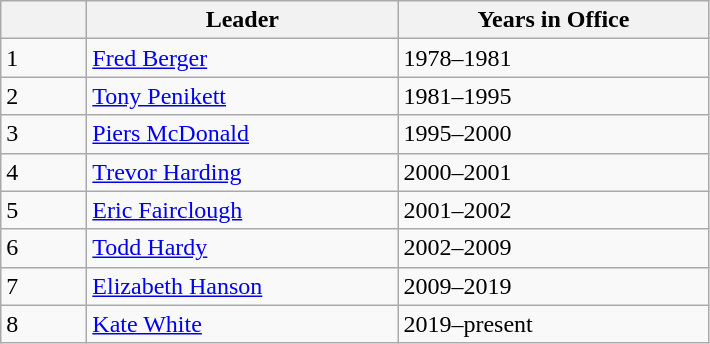<table class="wikitable">
<tr>
<th scope="col" style="width: 50px;"></th>
<th scope="col" style="width: 200px;">Leader</th>
<th scope="col" style="width: 200px;">Years in Office</th>
</tr>
<tr>
<td>1</td>
<td><a href='#'>Fred Berger</a></td>
<td>1978–1981</td>
</tr>
<tr>
<td>2</td>
<td><a href='#'>Tony Penikett</a></td>
<td>1981–1995</td>
</tr>
<tr>
<td>3</td>
<td><a href='#'>Piers McDonald</a></td>
<td>1995–2000</td>
</tr>
<tr>
<td>4</td>
<td><a href='#'>Trevor Harding</a></td>
<td>2000–2001</td>
</tr>
<tr>
<td>5</td>
<td><a href='#'>Eric Fairclough</a></td>
<td>2001–2002</td>
</tr>
<tr>
<td>6</td>
<td><a href='#'>Todd Hardy</a></td>
<td>2002–2009</td>
</tr>
<tr>
<td>7</td>
<td><a href='#'>Elizabeth Hanson</a></td>
<td>2009–2019</td>
</tr>
<tr>
<td>8</td>
<td><a href='#'>Kate White</a></td>
<td>2019–present</td>
</tr>
</table>
